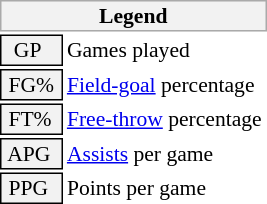<table class="toccolours" style="font-size: 90%; white-space: nowrap;">
<tr>
<th colspan=6 style="background:#f2f2f2; border:1px solid #aaa;">Legend</th>
</tr>
<tr>
<td style="background:#f2f2f2; border:1px solid black;">  GP</td>
<td>Games played</td>
</tr>
<tr>
<td style="background:#f2f2f2; border:1px solid black;"> FG% </td>
<td style="padding-right: 8px"><a href='#'>Field-goal</a> percentage</td>
</tr>
<tr>
<td style="background:#f2f2f2; border:1px solid black;"> FT% </td>
<td><a href='#'>Free-throw</a> percentage</td>
</tr>
<tr>
<td style="background:#f2f2f2; border:1px solid black;"> APG </td>
<td><a href='#'>Assists</a> per game</td>
</tr>
<tr>
<td style="background:#f2f2f2; border:1px solid black;"> PPG </td>
<td>Points per game</td>
</tr>
<tr>
</tr>
</table>
